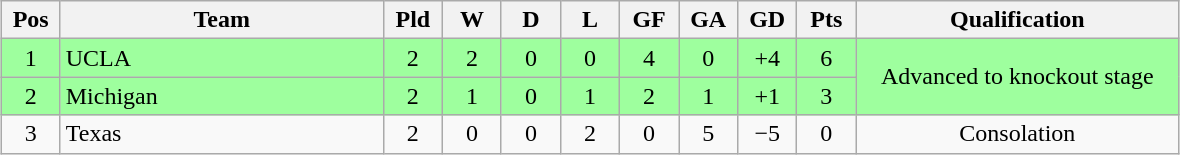<table class="wikitable" style="text-align:center; margin: 1em auto">
<tr>
<th style="width:2em">Pos</th>
<th style="width:13em">Team</th>
<th style="width:2em">Pld</th>
<th style="width:2em">W</th>
<th style="width:2em">D</th>
<th style="width:2em">L</th>
<th style="width:2em">GF</th>
<th style="width:2em">GA</th>
<th style="width:2em">GD</th>
<th style="width:2em">Pts</th>
<th style="width:13em">Qualification</th>
</tr>
<tr bgcolor="#9eff9e">
<td>1</td>
<td style="text-align:left">UCLA</td>
<td>2</td>
<td>2</td>
<td>0</td>
<td>0</td>
<td>4</td>
<td>0</td>
<td>+4</td>
<td>6</td>
<td rowspan="2">Advanced to knockout stage</td>
</tr>
<tr bgcolor="#9eff9e">
<td>2</td>
<td style="text-align:left">Michigan</td>
<td>2</td>
<td>1</td>
<td>0</td>
<td>1</td>
<td>2</td>
<td>1</td>
<td>+1</td>
<td>3</td>
</tr>
<tr>
<td>3</td>
<td style="text-align:left">Texas</td>
<td>2</td>
<td>0</td>
<td>0</td>
<td>2</td>
<td>0</td>
<td>5</td>
<td>−5</td>
<td>0</td>
<td>Consolation</td>
</tr>
</table>
